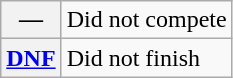<table class="wikitable">
<tr>
<th scope="row">—</th>
<td>Did not compete</td>
</tr>
<tr>
<th scope="row"><a href='#'>DNF</a></th>
<td>Did not finish</td>
</tr>
</table>
